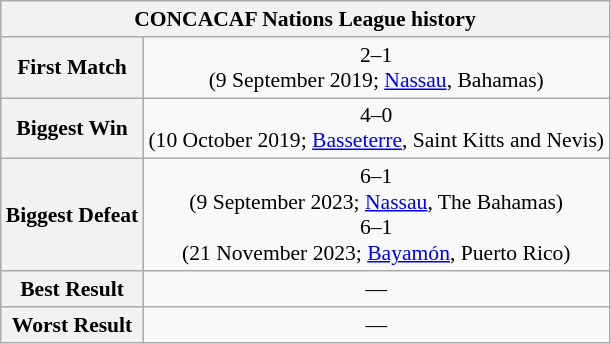<table class="wikitable collapsible collapsed" style="text-align: center;font-size:90%;">
<tr>
<th colspan=2>CONCACAF Nations League history</th>
</tr>
<tr>
<th>First Match</th>
<td> 2–1 <br>(9 September 2019; <a href='#'>Nassau</a>, Bahamas)</td>
</tr>
<tr>
<th>Biggest Win</th>
<td> 4–0  <br>(10 October 2019; <a href='#'>Basseterre</a>, Saint Kitts and Nevis)</td>
</tr>
<tr>
<th>Biggest Defeat</th>
<td> 6–1 <br>(9 September 2023; <a href='#'>Nassau</a>, The Bahamas)<br> 6–1 <br>(21 November 2023; <a href='#'>Bayamón</a>, Puerto Rico)</td>
</tr>
<tr>
<th>Best Result</th>
<td>—</td>
</tr>
<tr>
<th>Worst Result</th>
<td>—</td>
</tr>
</table>
